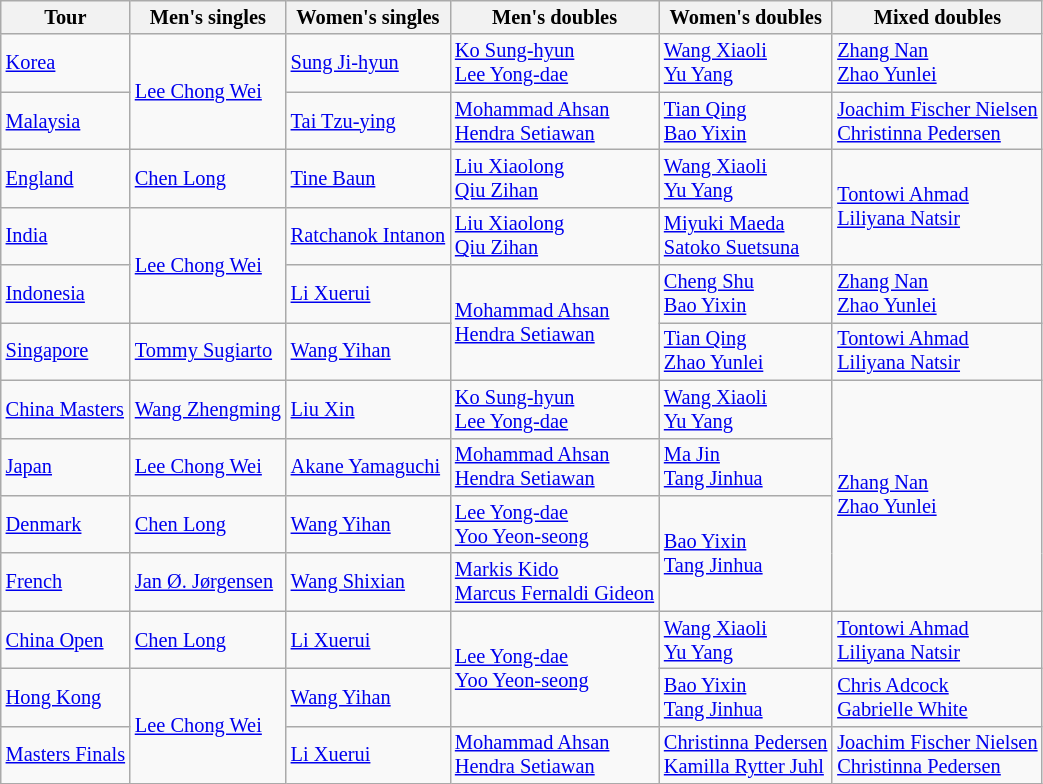<table class=wikitable style="font-size:85%">
<tr>
<th>Tour</th>
<th>Men's singles</th>
<th>Women's singles</th>
<th>Men's doubles</th>
<th>Women's doubles</th>
<th>Mixed doubles</th>
</tr>
<tr>
<td> <a href='#'>Korea</a></td>
<td rowspan="2"> <a href='#'>Lee Chong Wei</a></td>
<td> <a href='#'>Sung Ji-hyun</a></td>
<td> <a href='#'>Ko Sung-hyun</a><br> <a href='#'>Lee Yong-dae</a></td>
<td> <a href='#'>Wang Xiaoli</a><br> <a href='#'>Yu Yang</a></td>
<td> <a href='#'>Zhang Nan</a><br> <a href='#'>Zhao Yunlei</a></td>
</tr>
<tr>
<td> <a href='#'>Malaysia</a></td>
<td> <a href='#'>Tai Tzu-ying</a></td>
<td> <a href='#'>Mohammad Ahsan</a><br> <a href='#'>Hendra Setiawan</a></td>
<td> <a href='#'>Tian Qing</a><br> <a href='#'>Bao Yixin</a></td>
<td> <a href='#'>Joachim Fischer Nielsen</a><br> <a href='#'>Christinna Pedersen</a></td>
</tr>
<tr>
<td> <a href='#'>England</a></td>
<td> <a href='#'>Chen Long</a></td>
<td> <a href='#'>Tine Baun</a></td>
<td> <a href='#'>Liu Xiaolong</a><br> <a href='#'>Qiu Zihan</a></td>
<td> <a href='#'>Wang Xiaoli</a><br> <a href='#'>Yu Yang</a></td>
<td rowspan="2"> <a href='#'>Tontowi Ahmad</a><br> <a href='#'>Liliyana Natsir</a></td>
</tr>
<tr>
<td> <a href='#'>India</a></td>
<td rowspan="2"> <a href='#'>Lee Chong Wei</a></td>
<td> <a href='#'>Ratchanok Intanon</a></td>
<td> <a href='#'>Liu Xiaolong</a><br> <a href='#'>Qiu Zihan</a></td>
<td> <a href='#'>Miyuki Maeda</a><br> <a href='#'>Satoko Suetsuna</a></td>
</tr>
<tr>
<td> <a href='#'>Indonesia</a></td>
<td> <a href='#'>Li Xuerui</a></td>
<td rowspan="2"> <a href='#'>Mohammad Ahsan</a><br> <a href='#'>Hendra Setiawan</a></td>
<td> <a href='#'>Cheng Shu</a><br> <a href='#'>Bao Yixin</a></td>
<td> <a href='#'>Zhang Nan</a><br> <a href='#'>Zhao Yunlei</a></td>
</tr>
<tr>
<td> <a href='#'>Singapore</a></td>
<td> <a href='#'>Tommy Sugiarto</a></td>
<td> <a href='#'>Wang Yihan</a></td>
<td> <a href='#'>Tian Qing</a><br> <a href='#'>Zhao Yunlei</a></td>
<td> <a href='#'>Tontowi Ahmad</a><br> <a href='#'>Liliyana Natsir</a></td>
</tr>
<tr>
<td> <a href='#'>China Masters</a></td>
<td> <a href='#'>Wang Zhengming</a></td>
<td> <a href='#'>Liu Xin</a></td>
<td> <a href='#'>Ko Sung-hyun</a><br> <a href='#'>Lee Yong-dae</a></td>
<td> <a href='#'>Wang Xiaoli</a><br> <a href='#'>Yu Yang</a></td>
<td rowspan="4"> <a href='#'>Zhang Nan</a><br> <a href='#'>Zhao Yunlei</a></td>
</tr>
<tr>
<td> <a href='#'>Japan</a></td>
<td> <a href='#'>Lee Chong Wei</a></td>
<td> <a href='#'>Akane Yamaguchi</a></td>
<td> <a href='#'>Mohammad Ahsan</a><br> <a href='#'>Hendra Setiawan</a></td>
<td> <a href='#'>Ma Jin</a><br> <a href='#'>Tang Jinhua</a></td>
</tr>
<tr>
<td> <a href='#'>Denmark</a></td>
<td> <a href='#'>Chen Long</a></td>
<td> <a href='#'>Wang Yihan</a></td>
<td> <a href='#'>Lee Yong-dae</a><br> <a href='#'>Yoo Yeon-seong</a></td>
<td rowspan="2"> <a href='#'>Bao Yixin</a><br> <a href='#'>Tang Jinhua</a></td>
</tr>
<tr>
<td> <a href='#'>French</a></td>
<td> <a href='#'>Jan Ø. Jørgensen</a></td>
<td> <a href='#'>Wang Shixian</a></td>
<td> <a href='#'>Markis Kido</a><br> <a href='#'>Marcus Fernaldi Gideon</a></td>
</tr>
<tr>
<td> <a href='#'>China Open</a></td>
<td> <a href='#'>Chen Long</a></td>
<td> <a href='#'>Li Xuerui</a></td>
<td rowspan="2"> <a href='#'>Lee Yong-dae</a><br> <a href='#'>Yoo Yeon-seong</a></td>
<td> <a href='#'>Wang Xiaoli</a><br> <a href='#'>Yu Yang</a></td>
<td> <a href='#'>Tontowi Ahmad</a><br> <a href='#'>Liliyana Natsir</a></td>
</tr>
<tr>
<td> <a href='#'>Hong Kong</a></td>
<td rowspan="2"> <a href='#'>Lee Chong Wei</a></td>
<td> <a href='#'>Wang Yihan</a></td>
<td> <a href='#'>Bao Yixin</a> <br> <a href='#'>Tang Jinhua</a></td>
<td> <a href='#'>Chris Adcock</a> <br> <a href='#'>Gabrielle White</a></td>
</tr>
<tr>
<td> <a href='#'>Masters Finals</a></td>
<td> <a href='#'>Li Xuerui</a></td>
<td> <a href='#'>Mohammad Ahsan</a><br> <a href='#'>Hendra Setiawan</a></td>
<td> <a href='#'>Christinna Pedersen</a> <br> <a href='#'>Kamilla Rytter Juhl</a></td>
<td> <a href='#'>Joachim Fischer Nielsen</a><br> <a href='#'>Christinna Pedersen</a></td>
</tr>
</table>
